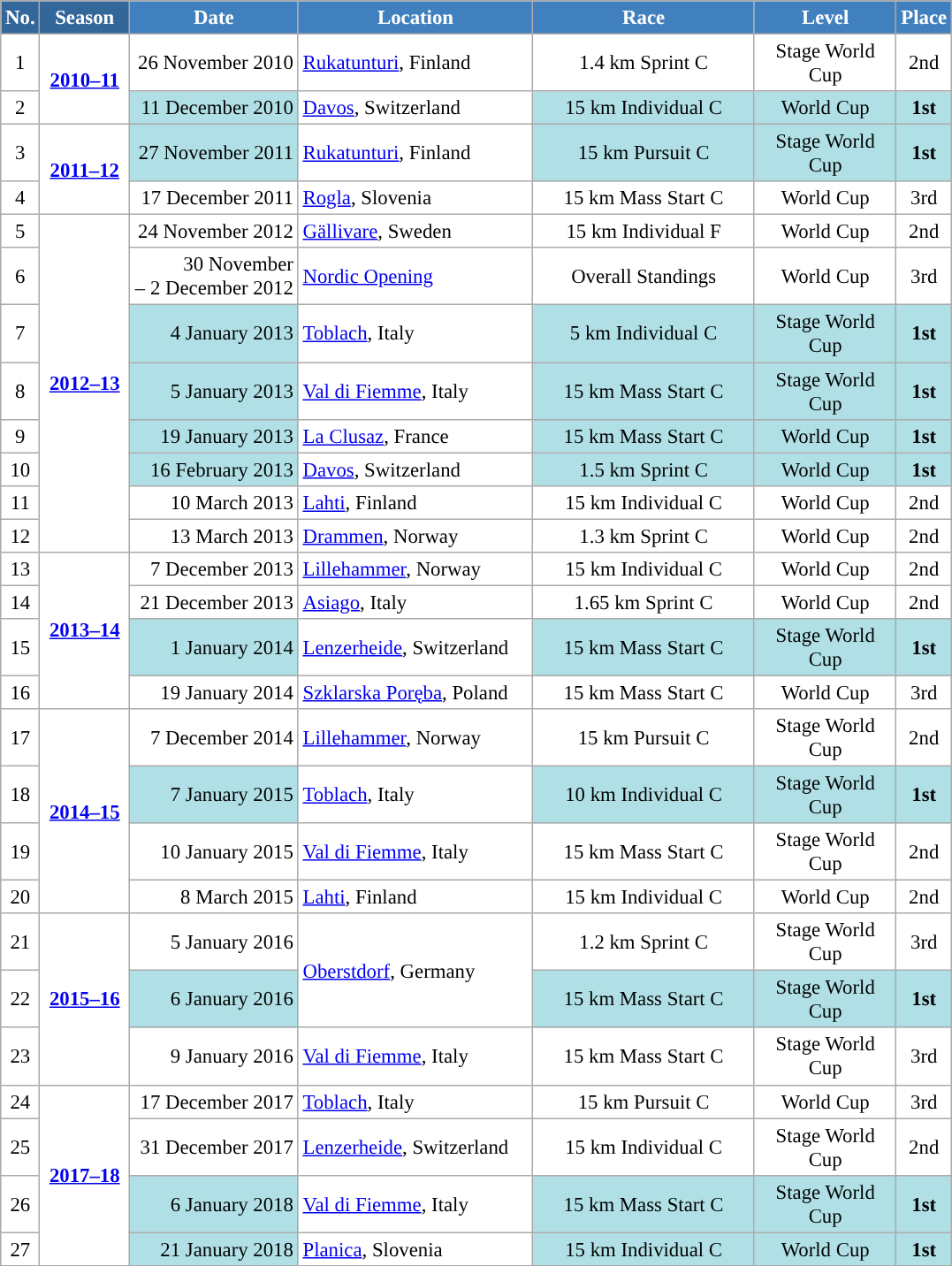<table class="wikitable sortable" style="font-size:95%; text-align:center; border:grey solid 1px; border-collapse:collapse; background:#ffffff;">
<tr style="background:#efefef;">
<th style="background-color:#369; color:white;">No.</th>
<th style="background-color:#369; color:white;">Season</th>
<th style="background-color:#4180be; color:white; width:120px;">Date</th>
<th style="background-color:#4180be; color:white; width:170px;">Location</th>
<th style="background-color:#4180be; color:white; width:160px;">Race</th>
<th style="background-color:#4180be; color:white; width:100px;">Level</th>
<th style="background-color:#4180be; color:white;">Place</th>
</tr>
<tr>
<td align=center>1</td>
<td rowspan=2 align=center><strong> <a href='#'>2010–11</a> </strong></td>
<td align=right>26 November 2010</td>
<td align=left> <a href='#'>Rukatunturi</a>, Finland</td>
<td>1.4 km Sprint C</td>
<td>Stage World Cup</td>
<td>2nd</td>
</tr>
<tr>
<td align=center>2</td>
<td bgcolor="#BOEOE6" align=right>11 December 2010</td>
<td align=left> <a href='#'>Davos</a>, Switzerland</td>
<td bgcolor="#BOEOE6">15 km Individual C</td>
<td bgcolor="#BOEOE6">World Cup</td>
<td bgcolor="#BOEOE6"><strong>1st</strong></td>
</tr>
<tr>
<td align=center>3</td>
<td rowspan=2 align=center><strong><a href='#'>2011–12</a></strong></td>
<td bgcolor="#BOEOE6" align=right>27 November 2011</td>
<td align=left> <a href='#'>Rukatunturi</a>, Finland</td>
<td bgcolor="#BOEOE6">15 km Pursuit C</td>
<td bgcolor="#BOEOE6">Stage World Cup</td>
<td bgcolor="#BOEOE6"><strong>1st</strong></td>
</tr>
<tr>
<td align=center>4</td>
<td align=right>17 December 2011</td>
<td align=left> <a href='#'>Rogla</a>, Slovenia</td>
<td>15 km Mass Start C</td>
<td>World Cup</td>
<td>3rd</td>
</tr>
<tr>
<td align=center>5</td>
<td rowspan=8 align=center><strong> <a href='#'>2012–13</a> </strong></td>
<td align=right>24 November 2012</td>
<td align=left> <a href='#'>Gällivare</a>, Sweden</td>
<td>15 km Individual F</td>
<td>World Cup</td>
<td>2nd</td>
</tr>
<tr>
<td align=center>6</td>
<td align=right>30 November<br> – 2 December 2012</td>
<td align=left> <a href='#'>Nordic Opening</a></td>
<td>Overall Standings</td>
<td>World Cup</td>
<td>3rd</td>
</tr>
<tr>
<td align=center>7</td>
<td bgcolor="#BOEOE6" align=right>4 January 2013</td>
<td align=left> <a href='#'>Toblach</a>, Italy</td>
<td bgcolor="#BOEOE6">5 km Individual C</td>
<td bgcolor="#BOEOE6">Stage World Cup</td>
<td bgcolor="#BOEOE6"><strong>1st</strong></td>
</tr>
<tr>
<td align=center>8</td>
<td bgcolor="#BOEOE6" align=right>5 January 2013</td>
<td align=left> <a href='#'>Val di Fiemme</a>, Italy</td>
<td bgcolor="#BOEOE6">15 km Mass Start C</td>
<td bgcolor="#BOEOE6">Stage World Cup</td>
<td bgcolor="#BOEOE6"><strong>1st</strong></td>
</tr>
<tr>
<td align=center>9</td>
<td bgcolor="#BOEOE6" align=right>19 January 2013</td>
<td align=left> <a href='#'>La Clusaz</a>, France</td>
<td bgcolor="#BOEOE6">15 km Mass Start C</td>
<td bgcolor="#BOEOE6">World Cup</td>
<td bgcolor="#BOEOE6"><strong>1st</strong></td>
</tr>
<tr>
<td align=center>10</td>
<td bgcolor="#BOEOE6" align=right>16 February 2013</td>
<td align=left> <a href='#'>Davos</a>, Switzerland</td>
<td bgcolor="#BOEOE6">1.5 km Sprint C</td>
<td bgcolor="#BOEOE6">World Cup</td>
<td bgcolor="#BOEOE6"><strong>1st</strong></td>
</tr>
<tr>
<td align=center>11</td>
<td align=right>10 March 2013</td>
<td align=left> <a href='#'>Lahti</a>, Finland</td>
<td>15 km Individual C</td>
<td>World Cup</td>
<td>2nd</td>
</tr>
<tr>
<td align=center>12</td>
<td align=right>13 March 2013</td>
<td align=left> <a href='#'>Drammen</a>, Norway</td>
<td>1.3 km Sprint C</td>
<td>World Cup</td>
<td>2nd</td>
</tr>
<tr>
<td align=center>13</td>
<td rowspan=4 align=center><strong> <a href='#'>2013–14</a> </strong></td>
<td align=right>7 December 2013</td>
<td align=left> <a href='#'>Lillehammer</a>, Norway</td>
<td>15 km Individual C</td>
<td>World Cup</td>
<td>2nd</td>
</tr>
<tr>
<td align=center>14</td>
<td align=right>21 December 2013</td>
<td align=left> <a href='#'>Asiago</a>, Italy</td>
<td>1.65 km Sprint C</td>
<td>World Cup</td>
<td>2nd</td>
</tr>
<tr>
<td align=center>15</td>
<td bgcolor="#BOEOE6" align=right>1 January 2014</td>
<td align=left> <a href='#'>Lenzerheide</a>, Switzerland</td>
<td bgcolor="#BOEOE6">15 km Mass Start C</td>
<td bgcolor="#BOEOE6">Stage World Cup</td>
<td bgcolor="#BOEOE6"><strong>1st</strong></td>
</tr>
<tr>
<td align=center>16</td>
<td align=right>19 January 2014</td>
<td align=left> <a href='#'>Szklarska Poręba</a>, Poland</td>
<td>15 km Mass Start C</td>
<td>World Cup</td>
<td>3rd</td>
</tr>
<tr>
<td align=center>17</td>
<td rowspan=4 align=center><strong> <a href='#'>2014–15</a> </strong></td>
<td align=right>7 December 2014</td>
<td align=left> <a href='#'>Lillehammer</a>, Norway</td>
<td>15 km Pursuit C</td>
<td>Stage World Cup</td>
<td>2nd</td>
</tr>
<tr>
<td align=center>18</td>
<td bgcolor="#BOEOE6" align=right>7 January 2015</td>
<td align=left> <a href='#'>Toblach</a>, Italy</td>
<td bgcolor="#BOEOE6">10 km Individual C</td>
<td bgcolor="#BOEOE6">Stage World Cup</td>
<td bgcolor="#BOEOE6"><strong>1st</strong></td>
</tr>
<tr>
<td align=center>19</td>
<td align=right>10 January 2015</td>
<td align=left> <a href='#'>Val di Fiemme</a>, Italy</td>
<td>15 km Mass Start C</td>
<td>Stage World Cup</td>
<td>2nd</td>
</tr>
<tr>
<td align=center>20</td>
<td align=right>8 March 2015</td>
<td align=left> <a href='#'>Lahti</a>, Finland</td>
<td>15 km Individual C</td>
<td>World Cup</td>
<td>2nd</td>
</tr>
<tr>
<td align=center>21</td>
<td rowspan=3 align=center><strong> <a href='#'>2015–16</a> </strong></td>
<td align=right>5 January 2016</td>
<td rowspan=2 align=left> <a href='#'>Oberstdorf</a>, Germany</td>
<td>1.2 km Sprint C</td>
<td>Stage World Cup</td>
<td>3rd</td>
</tr>
<tr>
<td align=center>22</td>
<td bgcolor="#BOEOE6" align=right>6 January 2016</td>
<td bgcolor="#BOEOE6">15 km Mass Start C</td>
<td bgcolor="#BOEOE6">Stage World Cup</td>
<td bgcolor="#BOEOE6"><strong>1st</strong></td>
</tr>
<tr>
<td align=center>23</td>
<td align=right>9 January 2016</td>
<td align=left> <a href='#'>Val di Fiemme</a>, Italy</td>
<td>15 km Mass Start C</td>
<td>Stage World Cup</td>
<td>3rd</td>
</tr>
<tr>
<td align=center>24</td>
<td rowspan=4 align=center><strong> <a href='#'>2017–18</a> </strong></td>
<td align=right>17 December 2017</td>
<td align=left> <a href='#'>Toblach</a>, Italy</td>
<td>15 km Pursuit C</td>
<td>World Cup</td>
<td>3rd</td>
</tr>
<tr>
<td align=center>25</td>
<td align=right>31 December 2017</td>
<td align=left> <a href='#'>Lenzerheide</a>, Switzerland</td>
<td>15 km Individual C</td>
<td>Stage World Cup</td>
<td>2nd</td>
</tr>
<tr>
<td align=center>26</td>
<td bgcolor="#BOEOE6" align=right>6 January 2018</td>
<td align=left> <a href='#'>Val di Fiemme</a>, Italy</td>
<td bgcolor="#BOEOE6">15 km Mass Start C</td>
<td bgcolor="#BOEOE6">Stage World Cup</td>
<td bgcolor="#BOEOE6"><strong>1st</strong></td>
</tr>
<tr>
<td align=center>27</td>
<td bgcolor="#BOEOE6" align=right>21 January 2018</td>
<td align=left> <a href='#'>Planica</a>, Slovenia</td>
<td bgcolor="#BOEOE6">15 km Individual C</td>
<td bgcolor="#BOEOE6">World Cup</td>
<td bgcolor="#BOEOE6"><strong>1st</strong></td>
</tr>
</table>
